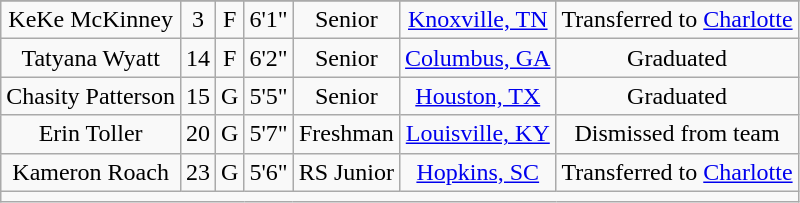<table class="wikitable sortable" style="text-align: center">
<tr align=center>
</tr>
<tr>
<td>KeKe McKinney</td>
<td>3</td>
<td>F</td>
<td>6'1"</td>
<td>Senior</td>
<td><a href='#'>Knoxville, TN</a></td>
<td>Transferred to <a href='#'>Charlotte</a></td>
</tr>
<tr>
<td>Tatyana Wyatt</td>
<td>14</td>
<td>F</td>
<td>6'2"</td>
<td>Senior</td>
<td><a href='#'>Columbus, GA</a></td>
<td>Graduated</td>
</tr>
<tr>
<td>Chasity Patterson</td>
<td>15</td>
<td>G</td>
<td>5'5"</td>
<td>Senior</td>
<td><a href='#'>Houston, TX</a></td>
<td>Graduated</td>
</tr>
<tr>
<td>Erin Toller</td>
<td>20</td>
<td>G</td>
<td>5'7"</td>
<td>Freshman</td>
<td><a href='#'>Louisville, KY</a></td>
<td>Dismissed from team</td>
</tr>
<tr>
<td>Kameron Roach</td>
<td>23</td>
<td>G</td>
<td>5'6"</td>
<td>RS Junior</td>
<td><a href='#'>Hopkins, SC</a></td>
<td>Transferred to <a href='#'>Charlotte</a></td>
</tr>
<tr>
<td colspan=7></td>
</tr>
</table>
